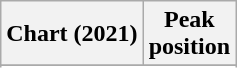<table class="wikitable sortable plainrowheaders" style="text-align:center;">
<tr>
<th>Chart (2021)</th>
<th>Peak<br>position</th>
</tr>
<tr>
</tr>
<tr>
</tr>
<tr>
</tr>
<tr>
</tr>
</table>
